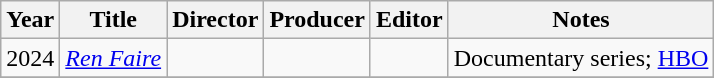<table class="wikitable">
<tr>
<th>Year</th>
<th>Title</th>
<th>Director</th>
<th>Producer</th>
<th>Editor</th>
<th class="unsortable">Notes</th>
</tr>
<tr>
<td>2024</td>
<td><em><a href='#'>Ren Faire</a></em></td>
<td></td>
<td></td>
<td></td>
<td>Documentary series; <a href='#'>HBO</a></td>
</tr>
<tr>
</tr>
</table>
